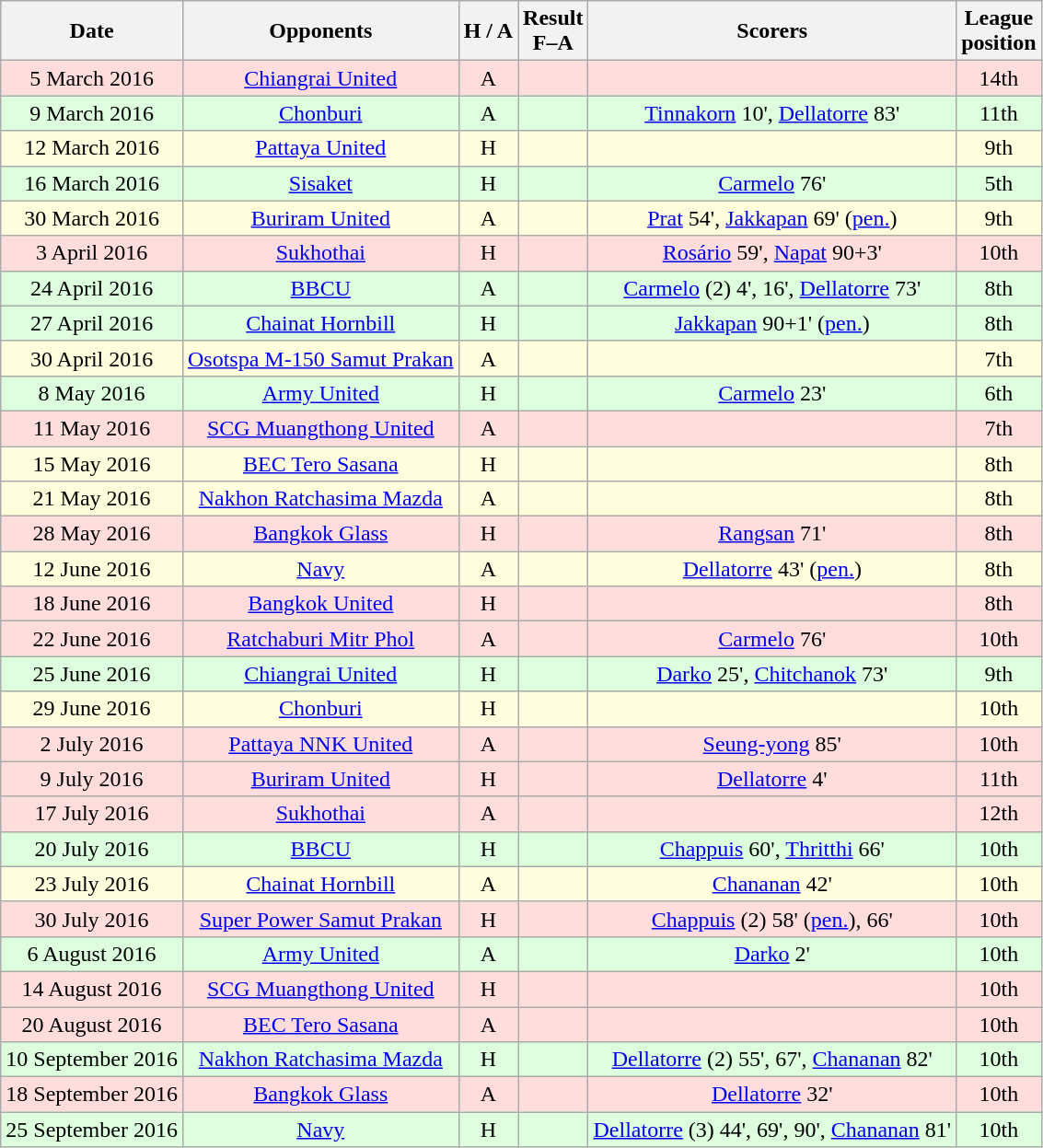<table class="wikitable" style="text-align:center">
<tr>
<th>Date</th>
<th>Opponents</th>
<th>H / A</th>
<th>Result<br>F–A</th>
<th>Scorers</th>
<th>League<br>position</th>
</tr>
<tr bgcolor="#ffdddd">
<td>5 March 2016</td>
<td><a href='#'>Chiangrai United</a></td>
<td>A</td>
<td></td>
<td></td>
<td>14th</td>
</tr>
<tr bgcolor="#ddffdd">
<td>9 March 2016</td>
<td><a href='#'>Chonburi</a></td>
<td>A</td>
<td></td>
<td><a href='#'>Tinnakorn</a> 10', <a href='#'>Dellatorre</a> 83'</td>
<td>11th</td>
</tr>
<tr bgcolor="#ffffdd">
<td>12 March 2016</td>
<td><a href='#'>Pattaya United</a></td>
<td>H</td>
<td></td>
<td></td>
<td>9th</td>
</tr>
<tr bgcolor="#ddffdd">
<td>16 March 2016</td>
<td><a href='#'>Sisaket</a></td>
<td>H</td>
<td></td>
<td><a href='#'>Carmelo</a> 76'</td>
<td>5th</td>
</tr>
<tr bgcolor="#ffffdd">
<td>30 March 2016</td>
<td><a href='#'>Buriram United</a></td>
<td>A</td>
<td></td>
<td><a href='#'>Prat</a> 54', <a href='#'>Jakkapan</a> 69' (<a href='#'>pen.</a>)</td>
<td>9th</td>
</tr>
<tr bgcolor="#ffdddd">
<td>3 April 2016</td>
<td><a href='#'>Sukhothai</a></td>
<td>H</td>
<td></td>
<td><a href='#'>Rosário</a> 59', <a href='#'>Napat</a> 90+3'</td>
<td>10th</td>
</tr>
<tr bgcolor="#ddffdd">
<td>24 April 2016</td>
<td><a href='#'>BBCU</a></td>
<td>A</td>
<td></td>
<td><a href='#'>Carmelo</a> (2) 4', 16', <a href='#'>Dellatorre</a> 73'</td>
<td>8th</td>
</tr>
<tr bgcolor="#ddffdd">
<td>27 April 2016</td>
<td><a href='#'>Chainat Hornbill</a></td>
<td>H</td>
<td></td>
<td><a href='#'>Jakkapan</a> 90+1' (<a href='#'>pen.</a>)</td>
<td>8th</td>
</tr>
<tr bgcolor="#ffffdd">
<td>30 April 2016</td>
<td><a href='#'>Osotspa M-150 Samut Prakan</a></td>
<td>A</td>
<td></td>
<td></td>
<td>7th</td>
</tr>
<tr bgcolor="#ddffdd">
<td>8 May 2016</td>
<td><a href='#'>Army United</a></td>
<td>H</td>
<td></td>
<td><a href='#'>Carmelo</a> 23'</td>
<td>6th</td>
</tr>
<tr bgcolor="#ffdddd">
<td>11 May 2016</td>
<td><a href='#'>SCG Muangthong United</a></td>
<td>A</td>
<td></td>
<td></td>
<td>7th</td>
</tr>
<tr bgcolor="#ffffdd">
<td>15 May 2016</td>
<td><a href='#'>BEC Tero Sasana</a></td>
<td>H</td>
<td></td>
<td></td>
<td>8th</td>
</tr>
<tr bgcolor="#ffffdd">
<td>21 May 2016</td>
<td><a href='#'>Nakhon Ratchasima Mazda</a></td>
<td>A</td>
<td></td>
<td></td>
<td>8th</td>
</tr>
<tr bgcolor="#ffdddd">
<td>28 May 2016</td>
<td><a href='#'>Bangkok Glass</a></td>
<td>H</td>
<td></td>
<td><a href='#'>Rangsan</a> 71'</td>
<td>8th</td>
</tr>
<tr bgcolor="#ffffdd">
<td>12 June 2016</td>
<td><a href='#'>Navy</a></td>
<td>A</td>
<td></td>
<td><a href='#'>Dellatorre</a> 43' (<a href='#'>pen.</a>)</td>
<td>8th</td>
</tr>
<tr bgcolor="#ffdddd">
<td>18 June 2016</td>
<td><a href='#'>Bangkok United</a></td>
<td>H</td>
<td></td>
<td></td>
<td>8th</td>
</tr>
<tr bgcolor="#ffdddd">
<td>22 June 2016</td>
<td><a href='#'>Ratchaburi Mitr Phol</a></td>
<td>A</td>
<td></td>
<td><a href='#'>Carmelo</a> 76'</td>
<td>10th</td>
</tr>
<tr bgcolor="#ddffdd">
<td>25 June 2016</td>
<td><a href='#'>Chiangrai United</a></td>
<td>H</td>
<td></td>
<td><a href='#'>Darko</a> 25', <a href='#'>Chitchanok</a> 73'</td>
<td>9th</td>
</tr>
<tr bgcolor="#ffffdd">
<td>29 June 2016</td>
<td><a href='#'>Chonburi</a></td>
<td>H</td>
<td></td>
<td></td>
<td>10th</td>
</tr>
<tr bgcolor="#ffdddd">
<td>2 July 2016</td>
<td><a href='#'>Pattaya NNK United</a></td>
<td>A</td>
<td></td>
<td><a href='#'>Seung-yong</a> 85'</td>
<td>10th</td>
</tr>
<tr bgcolor="#ffdddd">
<td>9 July 2016</td>
<td><a href='#'>Buriram United</a></td>
<td>H</td>
<td></td>
<td><a href='#'>Dellatorre</a> 4'</td>
<td>11th</td>
</tr>
<tr bgcolor="#ffdddd">
<td>17 July 2016</td>
<td><a href='#'>Sukhothai</a></td>
<td>A</td>
<td></td>
<td></td>
<td>12th</td>
</tr>
<tr bgcolor="#ddffdd">
<td>20 July 2016</td>
<td><a href='#'>BBCU</a></td>
<td>H</td>
<td></td>
<td><a href='#'>Chappuis</a> 60', <a href='#'>Thritthi</a> 66'</td>
<td>10th</td>
</tr>
<tr bgcolor="#ffffdd">
<td>23 July 2016</td>
<td><a href='#'>Chainat Hornbill</a></td>
<td>A</td>
<td></td>
<td><a href='#'>Chananan</a> 42'</td>
<td>10th</td>
</tr>
<tr bgcolor="#ffdddd">
<td>30 July 2016</td>
<td><a href='#'>Super Power Samut Prakan</a></td>
<td>H</td>
<td></td>
<td><a href='#'>Chappuis</a> (2) 58' (<a href='#'>pen.</a>), 66'</td>
<td>10th</td>
</tr>
<tr bgcolor="#ddffdd">
<td>6 August 2016</td>
<td><a href='#'>Army United</a></td>
<td>A</td>
<td></td>
<td><a href='#'>Darko</a> 2'</td>
<td>10th</td>
</tr>
<tr bgcolor="#ffdddd">
<td>14 August 2016</td>
<td><a href='#'>SCG Muangthong United</a></td>
<td>H</td>
<td></td>
<td></td>
<td>10th</td>
</tr>
<tr bgcolor="#ffdddd">
<td>20 August 2016</td>
<td><a href='#'>BEC Tero Sasana</a></td>
<td>A</td>
<td></td>
<td></td>
<td>10th</td>
</tr>
<tr bgcolor="#ddffdd">
<td>10 September 2016</td>
<td><a href='#'>Nakhon Ratchasima Mazda</a></td>
<td>H</td>
<td></td>
<td><a href='#'>Dellatorre</a> (2) 55', 67', <a href='#'>Chananan</a> 82'</td>
<td>10th</td>
</tr>
<tr bgcolor="#ffdddd">
<td>18 September 2016</td>
<td><a href='#'>Bangkok Glass</a></td>
<td>A</td>
<td></td>
<td><a href='#'>Dellatorre</a> 32'</td>
<td>10th</td>
</tr>
<tr bgcolor="#ddffdd">
<td>25 September 2016</td>
<td><a href='#'>Navy</a></td>
<td>H</td>
<td></td>
<td><a href='#'>Dellatorre</a> (3) 44', 69', 90', <a href='#'>Chananan</a> 81'</td>
<td>10th</td>
</tr>
</table>
